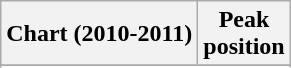<table class="wikitable sortable">
<tr>
<th>Chart (2010-2011)</th>
<th>Peak<br>position</th>
</tr>
<tr>
</tr>
<tr>
</tr>
<tr>
</tr>
</table>
